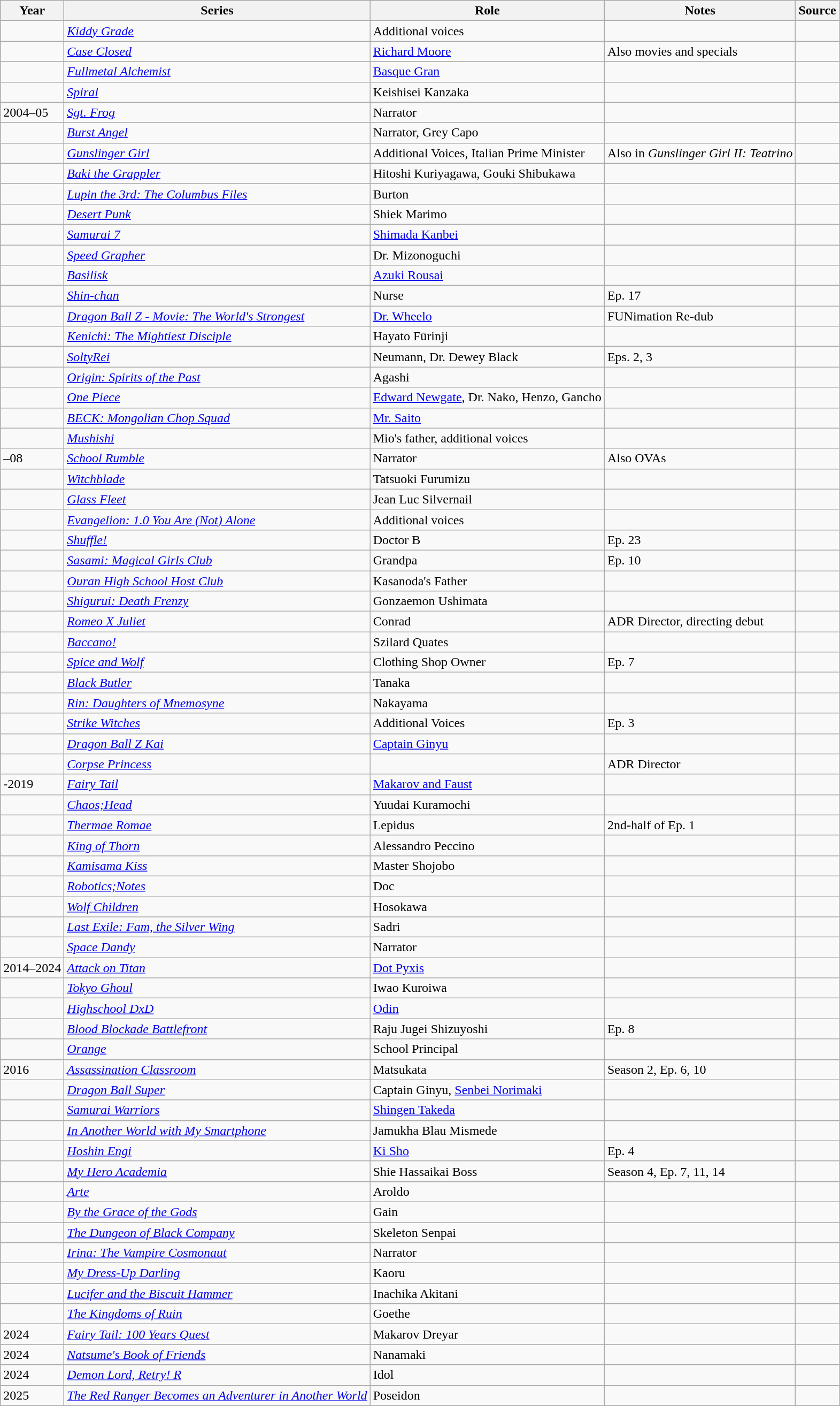<table class="wikitable sortable plainrowheaders">
<tr>
<th>Year</th>
<th>Series</th>
<th>Role</th>
<th class="unsortable">Notes</th>
<th class="unsortable">Source</th>
</tr>
<tr>
<td></td>
<td><em><a href='#'>Kiddy Grade</a></em></td>
<td>Additional voices</td>
<td></td>
<td></td>
</tr>
<tr>
<td></td>
<td><em><a href='#'>Case Closed</a></em></td>
<td><a href='#'>Richard Moore</a></td>
<td>Also movies and specials</td>
<td></td>
</tr>
<tr>
<td></td>
<td><em><a href='#'>Fullmetal Alchemist</a></em></td>
<td><a href='#'>Basque Gran</a></td>
<td></td>
<td></td>
</tr>
<tr>
<td></td>
<td><em><a href='#'>Spiral</a></em></td>
<td>Keishisei Kanzaka</td>
<td></td>
<td></td>
</tr>
<tr>
<td>2004–05</td>
<td><em><a href='#'>Sgt. Frog</a></em></td>
<td>Narrator</td>
<td></td>
<td></td>
</tr>
<tr>
<td></td>
<td><em><a href='#'>Burst Angel</a></em></td>
<td>Narrator, Grey Capo</td>
<td></td>
</tr>
<tr>
<td></td>
<td><em><a href='#'>Gunslinger Girl</a></em></td>
<td>Additional Voices, Italian Prime Minister</td>
<td>Also in <em>Gunslinger Girl II: Teatrino</em></td>
<td></td>
</tr>
<tr>
<td></td>
<td><em><a href='#'>Baki the Grappler</a></em></td>
<td>Hitoshi Kuriyagawa, Gouki Shibukawa</td>
<td></td>
<td></td>
</tr>
<tr>
<td></td>
<td><em><a href='#'>Lupin the 3rd: The Columbus Files</a></em></td>
<td>Burton</td>
<td></td>
<td></td>
</tr>
<tr>
<td></td>
<td><em><a href='#'>Desert Punk</a></em></td>
<td>Shiek Marimo</td>
<td></td>
<td></td>
</tr>
<tr>
<td></td>
<td><em><a href='#'>Samurai 7</a></em></td>
<td><a href='#'>Shimada Kanbei</a></td>
<td></td>
<td></td>
</tr>
<tr>
<td></td>
<td><em><a href='#'>Speed Grapher</a></em></td>
<td>Dr. Mizonoguchi</td>
<td></td>
<td></td>
</tr>
<tr>
<td></td>
<td><em><a href='#'>Basilisk</a></em></td>
<td><a href='#'>Azuki Rousai</a></td>
<td></td>
<td></td>
</tr>
<tr>
<td></td>
<td><em><a href='#'>Shin-chan</a></em></td>
<td>Nurse</td>
<td>Ep. 17</td>
<td><br></td>
</tr>
<tr>
<td></td>
<td><em><a href='#'>Dragon Ball Z - Movie: The World's Strongest</a></em></td>
<td><a href='#'>Dr. Wheelo</a></td>
<td>FUNimation Re-dub</td>
<td></td>
</tr>
<tr>
<td></td>
<td><em><a href='#'>Kenichi: The Mightiest Disciple</a></em></td>
<td>Hayato Fūrinji</td>
<td></td>
<td></td>
</tr>
<tr>
<td></td>
<td><em><a href='#'>SoltyRei</a></em></td>
<td>Neumann, Dr. Dewey Black</td>
<td>Eps. 2, 3</td>
<td></td>
</tr>
<tr>
<td></td>
<td><em><a href='#'>Origin: Spirits of the Past</a></em></td>
<td>Agashi</td>
<td></td>
<td></td>
</tr>
<tr>
<td></td>
<td><em><a href='#'>One Piece</a></em></td>
<td><a href='#'>Edward Newgate</a>, Dr. Nako, Henzo, Gancho</td>
<td></td>
<td></td>
</tr>
<tr>
<td></td>
<td><em><a href='#'>BECK: Mongolian Chop Squad</a></em></td>
<td><a href='#'>Mr. Saito</a></td>
<td></td>
<td></td>
</tr>
<tr>
<td></td>
<td><em><a href='#'>Mushishi</a></em></td>
<td>Mio's father, additional voices</td>
<td></td>
<td></td>
</tr>
<tr>
<td>–08</td>
<td><em><a href='#'>School Rumble</a></em></td>
<td>Narrator</td>
<td>Also OVAs</td>
<td></td>
</tr>
<tr>
<td></td>
<td><em><a href='#'>Witchblade</a></em></td>
<td>Tatsuoki Furumizu</td>
<td></td>
<td></td>
</tr>
<tr>
<td></td>
<td><em><a href='#'>Glass Fleet</a></em></td>
<td>Jean Luc Silvernail</td>
<td></td>
<td></td>
</tr>
<tr>
<td></td>
<td><em><a href='#'>Evangelion: 1.0 You Are (Not) Alone</a></em></td>
<td>Additional voices</td>
<td></td>
<td></td>
</tr>
<tr>
<td></td>
<td><em><a href='#'>Shuffle!</a></em></td>
<td>Doctor B</td>
<td>Ep. 23</td>
<td></td>
</tr>
<tr>
<td></td>
<td><em><a href='#'>Sasami: Magical Girls Club</a></em></td>
<td>Grandpa</td>
<td>Ep. 10</td>
<td></td>
</tr>
<tr>
<td></td>
<td><em><a href='#'>Ouran High School Host Club</a></em></td>
<td>Kasanoda's Father</td>
<td></td>
<td><br>

</td>
</tr>
<tr>
<td></td>
<td><em><a href='#'>Shigurui: Death Frenzy</a></em></td>
<td>Gonzaemon Ushimata</td>
<td></td>
<td></td>
</tr>
<tr>
<td></td>
<td><em><a href='#'>Romeo X Juliet</a></em></td>
<td>Conrad</td>
<td>ADR Director, directing debut</td>
<td></td>
</tr>
<tr>
<td></td>
<td><em><a href='#'>Baccano!</a></em></td>
<td>Szilard Quates</td>
<td></td>
<td></td>
</tr>
<tr>
<td></td>
<td><em><a href='#'>Spice and Wolf</a></em></td>
<td>Clothing Shop Owner</td>
<td>Ep. 7</td>
<td></td>
</tr>
<tr>
<td></td>
<td><em><a href='#'>Black Butler</a></em></td>
<td>Tanaka</td>
<td></td>
<td></td>
</tr>
<tr>
<td></td>
<td><em><a href='#'>Rin: Daughters of Mnemosyne</a></em></td>
<td>Nakayama</td>
<td></td>
<td></td>
</tr>
<tr>
<td></td>
<td><em><a href='#'>Strike Witches</a></em></td>
<td>Additional Voices</td>
<td>Ep. 3</td>
<td></td>
</tr>
<tr>
<td></td>
<td><em><a href='#'>Dragon Ball Z Kai</a></em></td>
<td><a href='#'>Captain Ginyu</a></td>
<td></td>
<td></td>
</tr>
<tr>
<td></td>
<td><em><a href='#'>Corpse Princess</a></em></td>
<td></td>
<td>ADR Director</td>
<td></td>
</tr>
<tr>
<td>-2019</td>
<td><em><a href='#'>Fairy Tail</a></em></td>
<td><a href='#'>Makarov and Faust</a></td>
<td></td>
<td></td>
</tr>
<tr>
<td></td>
<td><em><a href='#'>Chaos;Head</a></em></td>
<td>Yuudai Kuramochi</td>
<td></td>
<td></td>
</tr>
<tr>
<td></td>
<td><em><a href='#'>Thermae Romae</a></em></td>
<td>Lepidus</td>
<td>2nd-half of Ep. 1</td>
<td></td>
</tr>
<tr>
<td></td>
<td><em><a href='#'>King of Thorn</a></em></td>
<td>Alessandro Peccino</td>
<td></td>
<td></td>
</tr>
<tr>
<td></td>
<td><em><a href='#'>Kamisama Kiss</a></em></td>
<td>Master Shojobo</td>
<td></td>
<td></td>
</tr>
<tr>
<td></td>
<td><em><a href='#'>Robotics;Notes</a></em></td>
<td>Doc</td>
<td></td>
<td></td>
</tr>
<tr>
<td></td>
<td><em><a href='#'>Wolf Children</a></em></td>
<td>Hosokawa</td>
<td></td>
<td></td>
</tr>
<tr>
<td></td>
<td><em><a href='#'>Last Exile: Fam, the Silver Wing</a></em></td>
<td>Sadri</td>
<td></td>
<td></td>
</tr>
<tr>
<td></td>
<td><em><a href='#'>Space Dandy</a></em></td>
<td>Narrator</td>
<td></td>
<td></td>
</tr>
<tr>
<td>2014–2024</td>
<td><em><a href='#'>Attack on Titan</a></em></td>
<td><a href='#'>Dot Pyxis</a></td>
<td></td>
<td></td>
</tr>
<tr>
<td></td>
<td><em><a href='#'>Tokyo Ghoul</a></em></td>
<td>Iwao Kuroiwa</td>
<td></td>
<td></td>
</tr>
<tr>
<td></td>
<td><em><a href='#'>Highschool DxD</a></em></td>
<td><a href='#'>Odin</a></td>
<td></td>
<td></td>
</tr>
<tr>
<td></td>
<td><em><a href='#'>Blood Blockade Battlefront</a></em></td>
<td>Raju Jugei Shizuyoshi</td>
<td>Ep. 8</td>
<td></td>
</tr>
<tr>
<td></td>
<td><em><a href='#'>Orange</a></em></td>
<td>School Principal</td>
<td></td>
<td></td>
</tr>
<tr>
<td>2016</td>
<td><em><a href='#'>Assassination Classroom</a></em></td>
<td>Matsukata</td>
<td>Season 2, Ep. 6, 10</td>
<td></td>
</tr>
<tr>
<td></td>
<td><em><a href='#'>Dragon Ball Super</a></em></td>
<td>Captain Ginyu, <a href='#'>Senbei Norimaki</a></td>
<td></td>
<td></td>
</tr>
<tr>
<td></td>
<td><em><a href='#'>Samurai Warriors</a></em></td>
<td><a href='#'>Shingen Takeda</a></td>
<td></td>
<td></td>
</tr>
<tr>
<td></td>
<td><em><a href='#'>In Another World with My Smartphone</a></em></td>
<td>Jamukha Blau Mismede</td>
<td></td>
<td></td>
</tr>
<tr>
<td></td>
<td><em><a href='#'>Hoshin Engi</a></em></td>
<td><a href='#'>Ki Sho</a></td>
<td>Ep. 4</td>
<td></td>
</tr>
<tr>
<td></td>
<td><em><a href='#'>My Hero Academia</a></em></td>
<td>Shie Hassaikai Boss</td>
<td>Season 4, Ep. 7, 11, 14</td>
<td></td>
</tr>
<tr>
<td></td>
<td><em><a href='#'>Arte</a></em></td>
<td>Aroldo</td>
<td></td>
<td></td>
</tr>
<tr>
<td></td>
<td><em><a href='#'>By the Grace of the Gods</a></em></td>
<td>Gain</td>
<td></td>
<td></td>
</tr>
<tr>
<td></td>
<td><em><a href='#'>The Dungeon of Black Company</a></em></td>
<td>Skeleton Senpai</td>
<td></td>
<td></td>
</tr>
<tr>
<td></td>
<td><em><a href='#'>Irina: The Vampire Cosmonaut</a></em></td>
<td>Narrator</td>
<td></td>
<td></td>
</tr>
<tr>
<td></td>
<td><em><a href='#'>My Dress-Up Darling</a></em></td>
<td>Kaoru</td>
<td></td>
<td></td>
</tr>
<tr>
<td></td>
<td><em><a href='#'>Lucifer and the Biscuit Hammer</a></em></td>
<td>Inachika Akitani</td>
<td></td>
<td></td>
</tr>
<tr>
<td></td>
<td><em><a href='#'>The Kingdoms of Ruin</a></em></td>
<td>Goethe</td>
<td></td>
<td></td>
</tr>
<tr>
<td>2024</td>
<td><em><a href='#'>Fairy Tail: 100 Years Quest</a></em></td>
<td>Makarov Dreyar</td>
<td></td>
<td></td>
</tr>
<tr>
<td>2024</td>
<td><em><a href='#'>Natsume's Book of Friends</a></em></td>
<td>Nanamaki</td>
<td></td>
<td></td>
</tr>
<tr>
<td>2024</td>
<td><em><a href='#'>Demon Lord, Retry! R</a></em></td>
<td>Idol</td>
<td></td>
<td></td>
</tr>
<tr>
<td>2025</td>
<td><em><a href='#'>The Red Ranger Becomes an Adventurer in Another World</a></em></td>
<td>Poseidon</td>
<td></td>
<td></td>
</tr>
</table>
